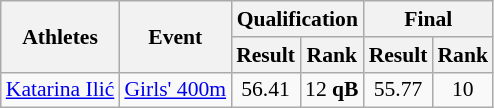<table class="wikitable" border="1" style="font-size:90%">
<tr>
<th rowspan=2>Athletes</th>
<th rowspan=2>Event</th>
<th colspan=2>Qualification</th>
<th colspan=2>Final</th>
</tr>
<tr>
<th>Result</th>
<th>Rank</th>
<th>Result</th>
<th>Rank</th>
</tr>
<tr>
<td><a href='#'>Katarina Ilić</a></td>
<td><a href='#'>Girls' 400m</a></td>
<td align=center>56.41</td>
<td align=center>12 <strong>qB</strong></td>
<td align=center>55.77</td>
<td align=center>10</td>
</tr>
</table>
